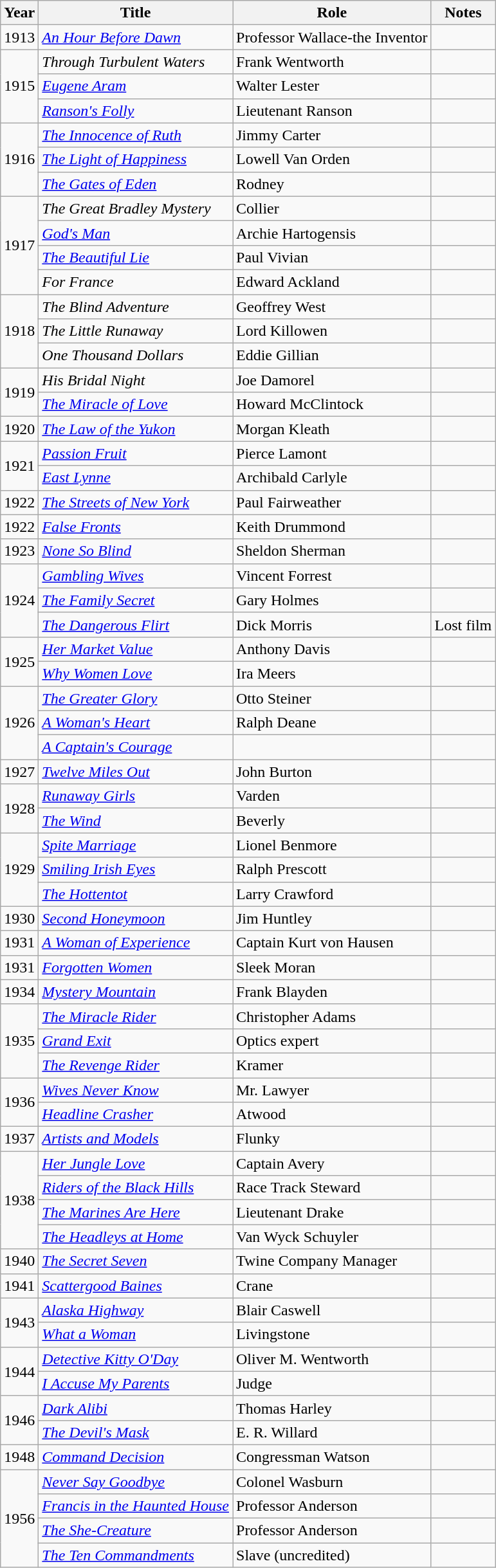<table class="wikitable sortable plainrowheaders">
<tr>
<th scope="col">Year</th>
<th scope="col">Title</th>
<th scope="col">Role</th>
<th scope="col" ! class="unsortable">Notes</th>
</tr>
<tr>
<td>1913</td>
<td><em><a href='#'>An Hour Before Dawn</a></em></td>
<td>Professor Wallace-the Inventor</td>
<td></td>
</tr>
<tr>
<td rowspan="3">1915</td>
<td><em>Through Turbulent Waters</em></td>
<td>Frank Wentworth</td>
<td></td>
</tr>
<tr>
<td><em><a href='#'>Eugene Aram</a></em></td>
<td>Walter Lester</td>
<td></td>
</tr>
<tr>
<td><em><a href='#'>Ranson's Folly</a></em></td>
<td>Lieutenant Ranson</td>
<td></td>
</tr>
<tr>
<td rowspan="3">1916</td>
<td data-sort-value="Innocence of Ruth, The"><em><a href='#'>The Innocence of Ruth</a></em></td>
<td>Jimmy Carter</td>
<td></td>
</tr>
<tr>
<td data-sort-value="Light of Happiness, The"><em><a href='#'>The Light of Happiness</a></em></td>
<td>Lowell Van Orden</td>
<td></td>
</tr>
<tr>
<td data-sort-value="Gates of Eden, The"><em><a href='#'>The Gates of Eden</a></em></td>
<td>Rodney</td>
<td></td>
</tr>
<tr>
<td rowspan="4">1917</td>
<td data-sort-value="Great Bradley Mystery, The"><em>The Great Bradley Mystery</em></td>
<td>Collier</td>
<td></td>
</tr>
<tr>
<td><em><a href='#'>God's Man</a></em></td>
<td>Archie Hartogensis</td>
<td></td>
</tr>
<tr>
<td data-sort-value="Beautiful Lie, The"><em><a href='#'>The Beautiful Lie</a></em></td>
<td>Paul Vivian</td>
<td></td>
</tr>
<tr>
<td><em>For France</em></td>
<td>Edward Ackland</td>
<td></td>
</tr>
<tr>
<td rowspan="3">1918</td>
<td data-sort-value="Blind Adventure, The"><em>The Blind Adventure</em></td>
<td>Geoffrey West</td>
<td></td>
</tr>
<tr>
<td data-sort-value="Little Runaway, The"><em>The Little Runaway</em></td>
<td>Lord Killowen</td>
<td></td>
</tr>
<tr>
<td><em>One Thousand Dollars</em></td>
<td>Eddie Gillian</td>
<td></td>
</tr>
<tr>
<td rowspan="2">1919</td>
<td><em>His Bridal Night</em></td>
<td>Joe Damorel</td>
<td></td>
</tr>
<tr>
<td data-sort-value="Miracle of Love, The"><em><a href='#'>The Miracle of Love</a></em></td>
<td>Howard McClintock</td>
<td></td>
</tr>
<tr>
<td>1920</td>
<td data-sort-value="Law of the Yukon, The"><em><a href='#'>The Law of the Yukon</a></em></td>
<td>Morgan Kleath</td>
<td></td>
</tr>
<tr>
<td rowspan="2">1921</td>
<td><em><a href='#'>Passion Fruit</a></em></td>
<td>Pierce Lamont</td>
<td></td>
</tr>
<tr>
<td><em><a href='#'>East Lynne</a></em></td>
<td>Archibald Carlyle</td>
<td></td>
</tr>
<tr>
<td>1922</td>
<td data-sort-value="Streets of New York, The"><em><a href='#'>The Streets of New York</a></em></td>
<td>Paul Fairweather</td>
<td></td>
</tr>
<tr>
<td>1922</td>
<td><em><a href='#'>False Fronts</a></em></td>
<td>Keith Drummond</td>
<td></td>
</tr>
<tr>
<td>1923</td>
<td><em><a href='#'>None So Blind</a></em></td>
<td>Sheldon Sherman</td>
<td></td>
</tr>
<tr>
<td rowspan="3">1924</td>
<td><em><a href='#'>Gambling Wives</a></em></td>
<td>Vincent Forrest</td>
<td></td>
</tr>
<tr>
<td data-sort-value="Family Secret, The"><em><a href='#'>The Family Secret</a></em></td>
<td>Gary Holmes</td>
<td></td>
</tr>
<tr>
<td data-sort-value="Dangerous Flirt, The"><em><a href='#'>The Dangerous Flirt</a></em></td>
<td>Dick Morris</td>
<td>Lost film</td>
</tr>
<tr>
<td rowspan="2">1925</td>
<td><em><a href='#'>Her Market Value</a></em></td>
<td>Anthony Davis</td>
<td></td>
</tr>
<tr>
<td><em><a href='#'>Why Women Love</a></em></td>
<td>Ira Meers</td>
<td></td>
</tr>
<tr>
<td rowspan="3">1926</td>
<td data-sort-value="Greater Glory, The"><em><a href='#'>The Greater Glory</a></em></td>
<td>Otto Steiner</td>
<td></td>
</tr>
<tr>
<td data-sort-value="Woman's Heart, A"><em><a href='#'>A Woman's Heart</a></em></td>
<td>Ralph Deane</td>
<td></td>
</tr>
<tr>
<td data-sort-value="Captain's Courage, A"><em><a href='#'>A Captain's Courage</a></em></td>
<td></td>
<td></td>
</tr>
<tr>
<td>1927</td>
<td><em><a href='#'>Twelve Miles Out</a></em></td>
<td>John Burton</td>
<td></td>
</tr>
<tr>
<td rowspan=2>1928</td>
<td><em><a href='#'>Runaway Girls</a></em></td>
<td>Varden</td>
<td></td>
</tr>
<tr>
<td data-sort-value="Wind, The"><em><a href='#'>The Wind</a></em></td>
<td>Beverly</td>
<td></td>
</tr>
<tr>
<td rowspan="3">1929</td>
<td><em><a href='#'>Spite Marriage</a></em></td>
<td>Lionel Benmore</td>
<td></td>
</tr>
<tr>
<td><em><a href='#'>Smiling Irish Eyes</a></em></td>
<td>Ralph Prescott</td>
<td></td>
</tr>
<tr>
<td data-sort-value="Hottentot, The"><em><a href='#'>The Hottentot</a></em></td>
<td>Larry Crawford</td>
<td></td>
</tr>
<tr>
<td>1930</td>
<td><em><a href='#'>Second Honeymoon</a></em></td>
<td>Jim Huntley</td>
<td></td>
</tr>
<tr>
<td>1931</td>
<td data-sort-value="Woman of Experience, A"><em><a href='#'>A Woman of Experience</a></em></td>
<td>Captain Kurt von Hausen</td>
<td></td>
</tr>
<tr>
<td>1931</td>
<td><em><a href='#'>Forgotten Women</a></em></td>
<td>Sleek Moran</td>
<td></td>
</tr>
<tr>
<td>1934</td>
<td><em><a href='#'>Mystery Mountain</a></em></td>
<td>Frank Blayden</td>
<td></td>
</tr>
<tr>
<td rowspan="3">1935</td>
<td data-sort-value="Miracle Rider, The"><em><a href='#'>The Miracle Rider</a></em></td>
<td>Christopher Adams</td>
<td></td>
</tr>
<tr>
<td><em><a href='#'>Grand Exit</a></em></td>
<td>Optics expert</td>
<td></td>
</tr>
<tr>
<td data-sort-value="Revenge Rider, The"><em><a href='#'>The Revenge Rider</a></em></td>
<td>Kramer</td>
<td></td>
</tr>
<tr>
<td rowspan="2">1936</td>
<td><em><a href='#'>Wives Never Know</a></em></td>
<td>Mr. Lawyer</td>
<td></td>
</tr>
<tr>
<td><em><a href='#'>Headline Crasher</a></em></td>
<td>Atwood</td>
<td></td>
</tr>
<tr>
<td>1937</td>
<td><em><a href='#'>Artists and Models</a></em></td>
<td>Flunky</td>
<td></td>
</tr>
<tr>
<td rowspan="4">1938</td>
<td><em><a href='#'>Her Jungle Love</a></em></td>
<td>Captain Avery</td>
<td></td>
</tr>
<tr>
<td><em><a href='#'>Riders of the Black Hills</a></em></td>
<td>Race Track Steward</td>
<td></td>
</tr>
<tr>
<td data-sort-value="Marines Are Here, The"><em><a href='#'>The Marines Are Here</a></em></td>
<td>Lieutenant Drake</td>
<td></td>
</tr>
<tr>
<td data-sort-value="Headleys at Home, The"><em><a href='#'>The Headleys at Home</a></em></td>
<td>Van Wyck Schuyler</td>
<td></td>
</tr>
<tr>
<td>1940</td>
<td data-sort-value="Secret Seven, The"><em><a href='#'>The Secret Seven</a></em></td>
<td>Twine Company Manager</td>
<td></td>
</tr>
<tr>
<td>1941</td>
<td><em><a href='#'>Scattergood Baines</a></em></td>
<td>Crane</td>
<td></td>
</tr>
<tr>
<td rowspan="2">1943</td>
<td><em><a href='#'>Alaska Highway</a></em></td>
<td>Blair Caswell</td>
<td></td>
</tr>
<tr>
<td><em><a href='#'>What a Woman</a></em></td>
<td>Livingstone</td>
<td></td>
</tr>
<tr>
<td rowspan="2">1944</td>
<td><em><a href='#'>Detective Kitty O'Day</a></em></td>
<td>Oliver M. Wentworth</td>
<td></td>
</tr>
<tr>
<td><em><a href='#'>I Accuse My Parents</a></em></td>
<td>Judge</td>
<td></td>
</tr>
<tr>
<td rowspan="2">1946</td>
<td><em><a href='#'>Dark Alibi</a></em></td>
<td>Thomas Harley</td>
<td></td>
</tr>
<tr>
<td data-sort-value="Devil's Mask, The"><em><a href='#'>The Devil's Mask</a></em></td>
<td>E. R. Willard</td>
<td></td>
</tr>
<tr>
<td>1948</td>
<td><em><a href='#'>Command Decision</a></em></td>
<td>Congressman Watson</td>
<td></td>
</tr>
<tr>
<td rowspan="4">1956</td>
<td><em><a href='#'>Never Say Goodbye</a></em></td>
<td>Colonel Wasburn</td>
<td></td>
</tr>
<tr>
<td><em><a href='#'>Francis in the Haunted House</a></em></td>
<td>Professor Anderson</td>
<td></td>
</tr>
<tr>
<td data-sort-value="She-Creature, The"><em><a href='#'>The She-Creature</a></em></td>
<td>Professor Anderson</td>
<td></td>
</tr>
<tr>
<td data-sort-value="Ten Commandments, The"><em><a href='#'>The Ten Commandments</a></em></td>
<td>Slave (uncredited)</td>
<td></td>
</tr>
</table>
